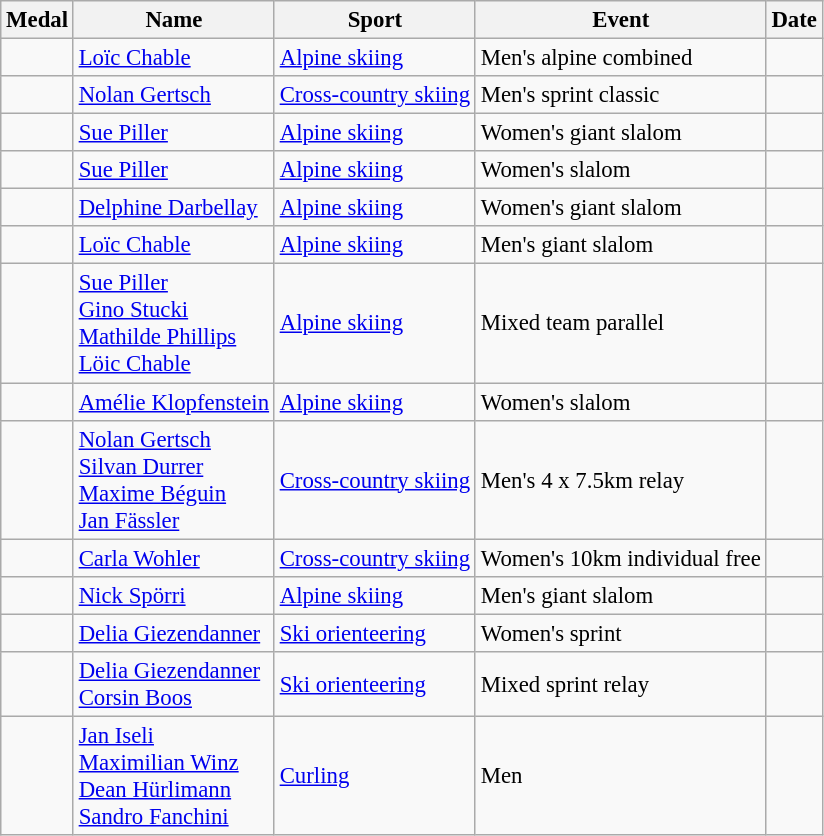<table class="wikitable sortable" style="font-size:95%;">
<tr>
<th>Medal</th>
<th>Name</th>
<th>Sport</th>
<th>Event</th>
<th>Date</th>
</tr>
<tr>
<td></td>
<td><a href='#'>Loïc Chable</a></td>
<td><a href='#'>Alpine skiing</a></td>
<td>Men's alpine combined</td>
<td></td>
</tr>
<tr>
<td></td>
<td><a href='#'>Nolan Gertsch</a></td>
<td><a href='#'>Cross-country skiing</a></td>
<td>Men's sprint classic</td>
<td></td>
</tr>
<tr>
<td></td>
<td><a href='#'>Sue Piller</a></td>
<td><a href='#'>Alpine skiing</a></td>
<td>Women's giant slalom</td>
<td></td>
</tr>
<tr>
<td></td>
<td><a href='#'>Sue Piller</a></td>
<td><a href='#'>Alpine skiing</a></td>
<td>Women's slalom</td>
<td></td>
</tr>
<tr>
<td></td>
<td><a href='#'>Delphine Darbellay</a></td>
<td><a href='#'>Alpine skiing</a></td>
<td>Women's giant slalom</td>
<td></td>
</tr>
<tr>
<td></td>
<td><a href='#'>Loïc Chable</a></td>
<td><a href='#'>Alpine skiing</a></td>
<td>Men's giant slalom</td>
<td></td>
</tr>
<tr>
<td></td>
<td><a href='#'>Sue Piller</a><br><a href='#'>Gino Stucki</a><br><a href='#'>Mathilde Phillips</a><br><a href='#'>Löic Chable</a></td>
<td><a href='#'>Alpine skiing</a></td>
<td>Mixed team parallel</td>
<td></td>
</tr>
<tr>
<td></td>
<td><a href='#'>Amélie Klopfenstein</a></td>
<td><a href='#'>Alpine skiing</a></td>
<td>Women's slalom</td>
<td></td>
</tr>
<tr>
<td></td>
<td><a href='#'>Nolan Gertsch</a><br><a href='#'>Silvan Durrer</a><br><a href='#'>Maxime Béguin</a><br><a href='#'>Jan Fässler</a></td>
<td><a href='#'>Cross-country skiing</a></td>
<td>Men's 4 x 7.5km relay</td>
<td></td>
</tr>
<tr>
<td></td>
<td><a href='#'>Carla Wohler</a></td>
<td><a href='#'>Cross-country skiing</a></td>
<td>Women's 10km individual free</td>
<td></td>
</tr>
<tr>
<td></td>
<td><a href='#'>Nick Spörri</a></td>
<td><a href='#'>Alpine skiing</a></td>
<td>Men's giant slalom</td>
<td></td>
</tr>
<tr>
<td></td>
<td><a href='#'>Delia Giezendanner</a></td>
<td><a href='#'>Ski orienteering</a></td>
<td>Women's sprint</td>
<td></td>
</tr>
<tr>
<td></td>
<td><a href='#'>Delia Giezendanner</a><br><a href='#'>Corsin Boos</a></td>
<td><a href='#'>Ski orienteering</a></td>
<td>Mixed sprint relay</td>
<td></td>
</tr>
<tr>
<td></td>
<td><a href='#'>Jan Iseli</a><br><a href='#'>Maximilian Winz</a><br><a href='#'>Dean Hürlimann</a><br><a href='#'>Sandro Fanchini</a></td>
<td><a href='#'>Curling</a></td>
<td>Men</td>
<td></td>
</tr>
</table>
